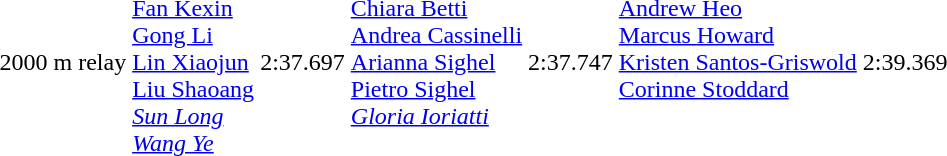<table>
<tr>
<td>2000 m relay</td>
<td valign=top><br><a href='#'>Fan Kexin</a><br><a href='#'>Gong Li</a><br><a href='#'>Lin Xiaojun</a><br><a href='#'>Liu Shaoang</a><br><em><a href='#'>Sun Long</a><br><a href='#'>Wang Ye</a></em></td>
<td>2:37.697</td>
<td valign=top><br><a href='#'>Chiara Betti</a><br><a href='#'>Andrea Cassinelli</a><br><a href='#'>Arianna Sighel</a><br><a href='#'>Pietro Sighel</a><br><em><a href='#'>Gloria Ioriatti</a></em></td>
<td>2:37.747</td>
<td valign=top><br><a href='#'>Andrew Heo</a><br><a href='#'>Marcus Howard</a><br><a href='#'>Kristen Santos-Griswold</a><br><a href='#'>Corinne Stoddard</a></td>
<td>2:39.369</td>
</tr>
</table>
